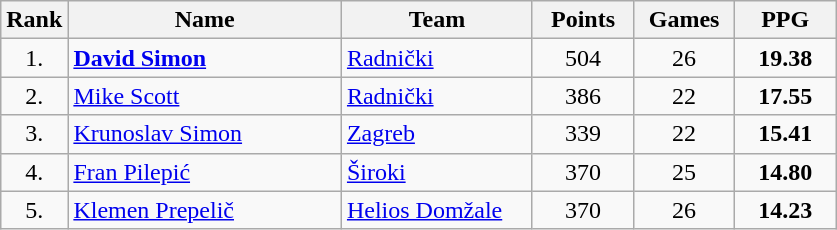<table class="wikitable" style="text-align: center;">
<tr>
<th>Rank</th>
<th width="175">Name</th>
<th width="120">Team</th>
<th width="60">Points</th>
<th width="60">Games</th>
<th width="60">PPG</th>
</tr>
<tr>
<td>1.</td>
<td align="left"> <strong><a href='#'>David Simon</a></strong></td>
<td align="left"> <a href='#'>Radnički</a></td>
<td>504</td>
<td>26</td>
<td><strong>19.38</strong></td>
</tr>
<tr>
<td>2.</td>
<td align="left"> <a href='#'>Mike Scott</a></td>
<td align="left"> <a href='#'>Radnički</a></td>
<td>386</td>
<td>22</td>
<td><strong>17.55</strong></td>
</tr>
<tr>
<td>3.</td>
<td align="left"> <a href='#'>Krunoslav Simon</a></td>
<td align="left"> <a href='#'>Zagreb</a></td>
<td>339</td>
<td>22</td>
<td><strong>15.41</strong></td>
</tr>
<tr>
<td>4.</td>
<td align="left"> <a href='#'>Fran Pilepić</a></td>
<td align="left"> <a href='#'>Široki</a></td>
<td>370</td>
<td>25</td>
<td><strong>14.80</strong></td>
</tr>
<tr>
<td>5.</td>
<td align="left"> <a href='#'>Klemen Prepelič</a></td>
<td align="left"> <a href='#'>Helios Domžale</a></td>
<td>370</td>
<td>26</td>
<td><strong>14.23</strong></td>
</tr>
</table>
